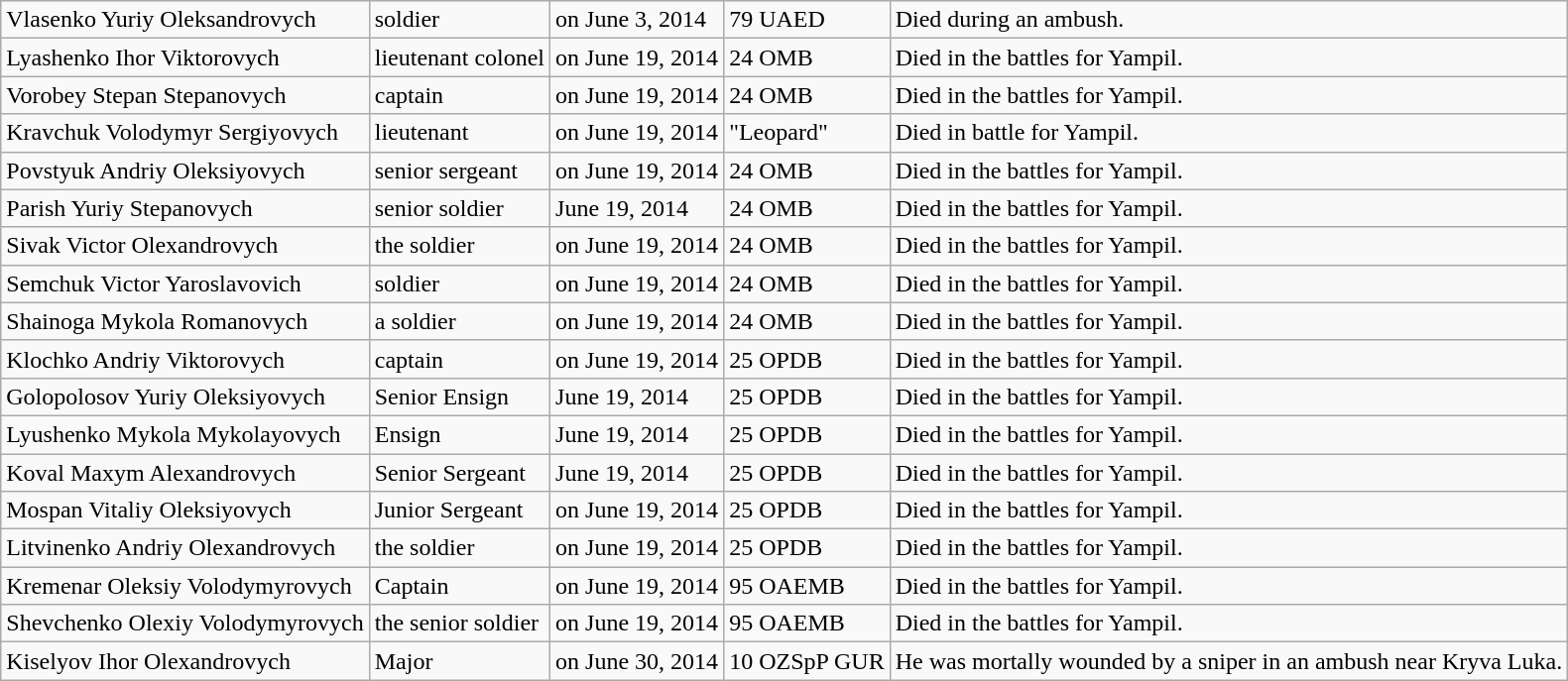<table class="wikitable">
<tr>
<td>Vlasenko Yuriy Oleksandrovych</td>
<td>soldier</td>
<td>on June 3, 2014</td>
<td>79 UAED</td>
<td>Died during an ambush.</td>
</tr>
<tr>
<td>Lyashenko Ihor Viktorovych</td>
<td>lieutenant colonel</td>
<td>on June 19, 2014</td>
<td>24 OMB</td>
<td>Died in the battles for Yampil.</td>
</tr>
<tr>
<td>Vorobey Stepan Stepanovych</td>
<td>captain</td>
<td>on June 19, 2014</td>
<td>24 OMB</td>
<td>Died in the battles for Yampil.</td>
</tr>
<tr>
<td>Kravchuk Volodymyr Sergiyovych</td>
<td>lieutenant</td>
<td>on June 19, 2014</td>
<td>"Leopard"</td>
<td>Died in battle for Yampil.</td>
</tr>
<tr>
<td>Povstyuk Andriy Oleksiyovych</td>
<td>senior sergeant</td>
<td>on June 19, 2014</td>
<td>24 OMB</td>
<td>Died in the battles for Yampil.</td>
</tr>
<tr>
<td>Parish Yuriy Stepanovych</td>
<td>senior soldier</td>
<td>June 19, 2014</td>
<td>24 OMB</td>
<td>Died in the battles for Yampil.</td>
</tr>
<tr>
<td>Sivak Victor Olexandrovych</td>
<td>the soldier</td>
<td>on June 19, 2014</td>
<td>24 OMB</td>
<td>Died in the battles for Yampil.</td>
</tr>
<tr>
<td>Semchuk Victor Yaroslavovich</td>
<td>soldier</td>
<td>on June 19, 2014</td>
<td>24 OMB</td>
<td>Died in the battles for Yampil.</td>
</tr>
<tr>
<td>Shainoga Mykola Romanovych</td>
<td>a soldier</td>
<td>on June 19, 2014</td>
<td>24 OMB</td>
<td>Died in the battles for Yampil.</td>
</tr>
<tr>
<td>Klochko Andriy Viktorovych</td>
<td>captain</td>
<td>on June 19, 2014</td>
<td>25 OPDB</td>
<td>Died in the battles for Yampil.</td>
</tr>
<tr>
<td>Golopolosov Yuriy Oleksiyovych</td>
<td>Senior Ensign</td>
<td>June 19, 2014</td>
<td>25 OPDB</td>
<td>Died in the battles for Yampil.</td>
</tr>
<tr>
<td>Lyushenko Mykola Mykolayovych</td>
<td>Ensign</td>
<td>June 19, 2014</td>
<td>25 OPDB</td>
<td>Died in the battles for Yampil.</td>
</tr>
<tr>
<td>Koval Maxym Alexandrovych</td>
<td>Senior Sergeant</td>
<td>June 19, 2014</td>
<td>25 OPDB</td>
<td>Died in the battles for Yampil.</td>
</tr>
<tr>
<td>Mospan Vitaliy Oleksiyovych</td>
<td>Junior Sergeant</td>
<td>on June 19, 2014</td>
<td>25 OPDB</td>
<td>Died in the battles for Yampil.</td>
</tr>
<tr>
<td>Litvinenko Andriy Olexandrovych</td>
<td>the soldier</td>
<td>on June 19, 2014</td>
<td>25 OPDB</td>
<td>Died in the battles for Yampil.</td>
</tr>
<tr>
<td>Kremenar Oleksiy Volodymyrovych</td>
<td>Captain</td>
<td>on June 19, 2014</td>
<td>95 OAEMB</td>
<td>Died in the battles for Yampil.</td>
</tr>
<tr>
<td>Shevchenko Olexiy Volodymyrovych</td>
<td>the senior soldier</td>
<td>on June 19, 2014</td>
<td>95 OAEMB</td>
<td>Died in the battles for Yampil.</td>
</tr>
<tr>
<td>Kiselyov Ihor Olexandrovych</td>
<td>Major</td>
<td>on June 30, 2014</td>
<td>10 OZSpP GUR</td>
<td>He was mortally wounded by a sniper in an ambush near Kryva Luka.</td>
</tr>
</table>
